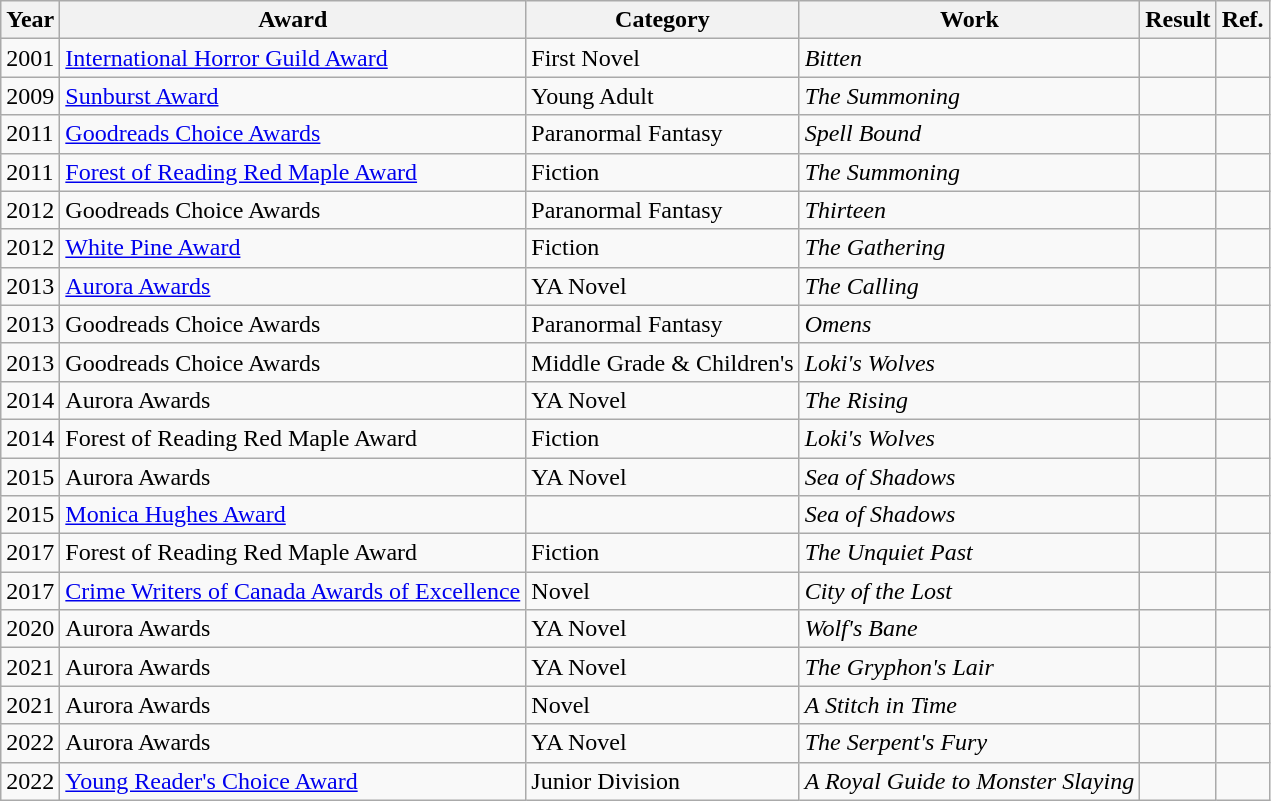<table class="wikitable">
<tr>
<th>Year</th>
<th>Award</th>
<th>Category</th>
<th>Work</th>
<th>Result</th>
<th>Ref.</th>
</tr>
<tr>
<td>2001</td>
<td><a href='#'>International Horror Guild Award</a></td>
<td>First Novel</td>
<td><em>Bitten</em></td>
<td></td>
<td></td>
</tr>
<tr>
<td>2009</td>
<td><a href='#'>Sunburst Award</a></td>
<td>Young Adult</td>
<td><em>The Summoning</em></td>
<td></td>
<td></td>
</tr>
<tr>
<td>2011</td>
<td><a href='#'>Goodreads Choice Awards</a></td>
<td>Paranormal Fantasy</td>
<td><em>Spell Bound</em></td>
<td></td>
<td></td>
</tr>
<tr>
<td>2011</td>
<td><a href='#'>Forest of Reading Red Maple Award</a></td>
<td>Fiction</td>
<td><em>The Summoning</em></td>
<td></td>
<td></td>
</tr>
<tr>
<td>2012</td>
<td>Goodreads Choice Awards</td>
<td>Paranormal Fantasy</td>
<td><em>Thirteen</em></td>
<td></td>
<td></td>
</tr>
<tr>
<td>2012</td>
<td><a href='#'>White Pine Award</a></td>
<td>Fiction</td>
<td><em>The Gathering</em></td>
<td></td>
<td></td>
</tr>
<tr>
<td>2013</td>
<td><a href='#'>Aurora Awards</a></td>
<td>YA Novel</td>
<td><em>The Calling</em></td>
<td></td>
<td></td>
</tr>
<tr>
<td>2013</td>
<td>Goodreads Choice Awards</td>
<td>Paranormal Fantasy</td>
<td><em>Omens</em></td>
<td></td>
<td></td>
</tr>
<tr>
<td>2013</td>
<td>Goodreads Choice Awards</td>
<td>Middle Grade & Children's</td>
<td><em>Loki's Wolves</em></td>
<td></td>
<td></td>
</tr>
<tr>
<td>2014</td>
<td>Aurora Awards</td>
<td>YA Novel</td>
<td><em>The Rising</em></td>
<td></td>
<td></td>
</tr>
<tr>
<td>2014</td>
<td>Forest of Reading Red Maple Award</td>
<td>Fiction</td>
<td><em>Loki's Wolves</em></td>
<td></td>
<td></td>
</tr>
<tr>
<td>2015</td>
<td>Aurora Awards</td>
<td>YA Novel</td>
<td><em>Sea of Shadows</em></td>
<td></td>
<td></td>
</tr>
<tr>
<td>2015</td>
<td><a href='#'>Monica Hughes Award</a></td>
<td></td>
<td><em>Sea of Shadows</em></td>
<td></td>
<td></td>
</tr>
<tr>
<td>2017</td>
<td>Forest of Reading Red Maple Award</td>
<td>Fiction</td>
<td><em>The Unquiet Past</em></td>
<td></td>
<td></td>
</tr>
<tr>
<td>2017</td>
<td><a href='#'>Crime Writers of Canada Awards of Excellence</a></td>
<td>Novel</td>
<td><em>City of the Lost</em></td>
<td></td>
<td></td>
</tr>
<tr>
<td>2020</td>
<td>Aurora Awards</td>
<td>YA Novel</td>
<td><em>Wolf's Bane</em></td>
<td></td>
<td></td>
</tr>
<tr>
<td>2021</td>
<td>Aurora Awards</td>
<td>YA Novel</td>
<td><em>The Gryphon's Lair</em></td>
<td></td>
<td></td>
</tr>
<tr>
<td>2021</td>
<td>Aurora Awards</td>
<td>Novel</td>
<td><em>A Stitch in Time</em></td>
<td></td>
<td></td>
</tr>
<tr>
<td>2022</td>
<td>Aurora Awards</td>
<td>YA Novel</td>
<td><em>The Serpent's Fury</em></td>
<td></td>
<td></td>
</tr>
<tr>
<td>2022</td>
<td><a href='#'>Young Reader's Choice Award</a></td>
<td>Junior Division</td>
<td><em>A Royal Guide to Monster Slaying</em></td>
<td></td>
<td></td>
</tr>
</table>
